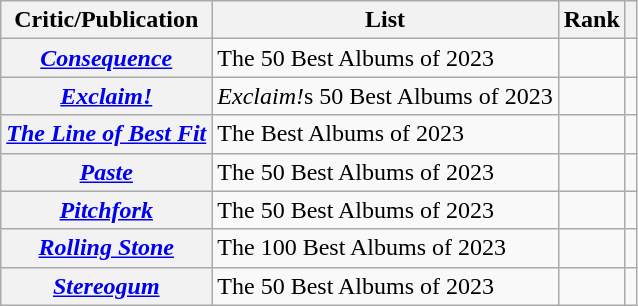<table class="wikitable sortable plainrowheaders" style="border:none; margin:0;">
<tr>
<th scope="col">Critic/Publication</th>
<th scope="col" class="unsortable">List</th>
<th scope="col" data-sort-type="number">Rank</th>
<th scope="col" class="unsortable"></th>
</tr>
<tr>
<th scope="row"><em><a href='#'>Consequence</a></em></th>
<td>The 50 Best Albums of 2023</td>
<td></td>
<td></td>
</tr>
<tr>
<th scope="row"><em><a href='#'>Exclaim!</a></em></th>
<td><em>Exclaim!</em>s 50 Best Albums of 2023</td>
<td></td>
<td></td>
</tr>
<tr>
<th scope="row"><em><a href='#'>The Line of Best Fit</a></em></th>
<td>The Best Albums of 2023</td>
<td></td>
<td></td>
</tr>
<tr>
<th scope="row"><em><a href='#'>Paste</a></em></th>
<td>The 50 Best Albums of 2023</td>
<td></td>
<td></td>
</tr>
<tr>
<th scope="row"><em><a href='#'>Pitchfork</a></em></th>
<td>The 50 Best Albums of 2023</td>
<td></td>
<td></td>
</tr>
<tr>
<th scope="row"><em><a href='#'>Rolling Stone</a></em></th>
<td>The 100 Best Albums of 2023</td>
<td></td>
<td></td>
</tr>
<tr>
<th scope="row"><em><a href='#'>Stereogum</a></em></th>
<td>The 50 Best Albums of 2023</td>
<td></td>
<td></td>
</tr>
</table>
